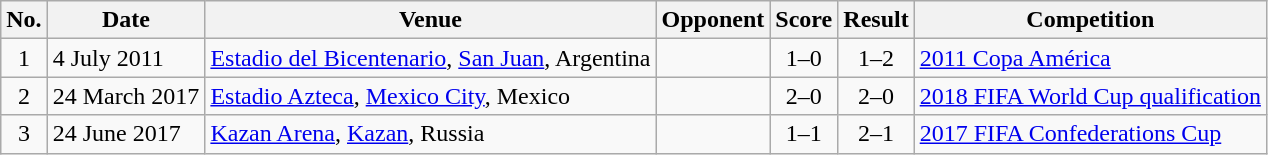<table class="wikitable sortable">
<tr>
<th scope="col">No.</th>
<th scope="col">Date</th>
<th scope="col">Venue</th>
<th scope="col">Opponent</th>
<th scope="col">Score</th>
<th scope="col">Result</th>
<th scope="col">Competition</th>
</tr>
<tr>
<td style="text-align:center">1</td>
<td>4 July 2011</td>
<td><a href='#'>Estadio del Bicentenario</a>, <a href='#'>San Juan</a>, Argentina</td>
<td></td>
<td style="text-align:center">1–0</td>
<td style="text-align:center">1–2</td>
<td><a href='#'>2011 Copa América</a></td>
</tr>
<tr>
<td style="text-align:center">2</td>
<td>24 March 2017</td>
<td><a href='#'>Estadio Azteca</a>, <a href='#'>Mexico City</a>, Mexico</td>
<td></td>
<td style="text-align:center">2–0</td>
<td style="text-align:center">2–0</td>
<td><a href='#'>2018 FIFA World Cup qualification</a></td>
</tr>
<tr>
<td style="text-align:center">3</td>
<td>24 June 2017</td>
<td><a href='#'>Kazan Arena</a>, <a href='#'>Kazan</a>, Russia</td>
<td></td>
<td style="text-align:center">1–1</td>
<td style="text-align:center">2–1</td>
<td><a href='#'>2017 FIFA Confederations Cup</a></td>
</tr>
</table>
